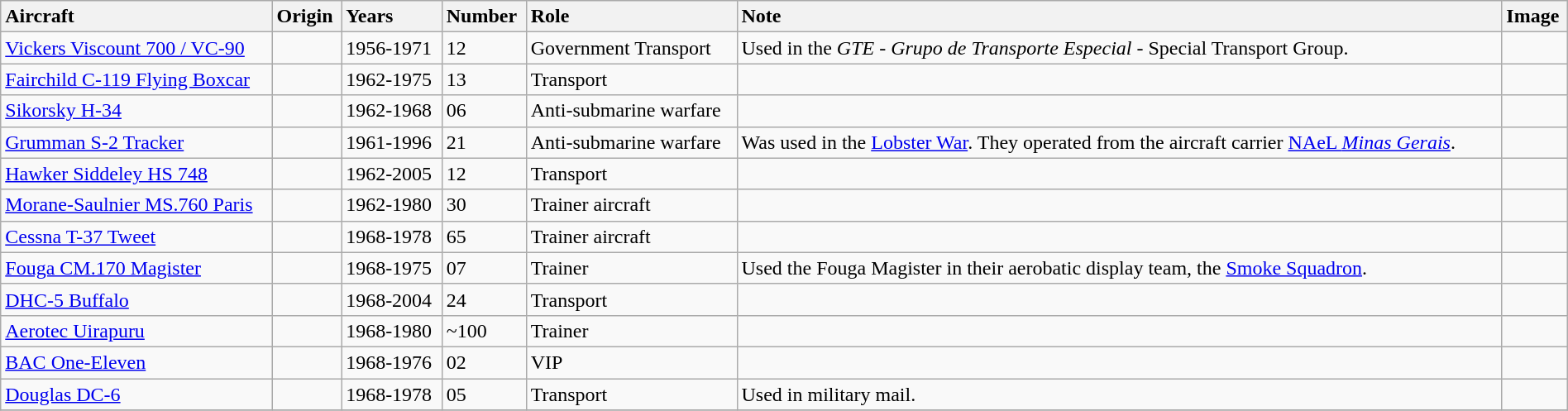<table class="wikitable" style="margin:auto; width:100%;">
<tr>
<th style="text-align: left;">Aircraft</th>
<th style="text-align: left;">Origin</th>
<th style="text-align: left;">Years</th>
<th style="text-align: left;">Number</th>
<th style="text-align: left;">Role</th>
<th style="text-align: left;">Note</th>
<th style="text-align: left;">Image</th>
</tr>
<tr>
<td><a href='#'>Vickers Viscount 700 / VC-90</a></td>
<td></td>
<td>1956-1971</td>
<td>12</td>
<td>Government Transport</td>
<td>Used in the <em>GTE - Grupo de Transporte Especial</em> - Special Transport Group.</td>
<td></td>
</tr>
<tr>
<td><a href='#'>Fairchild C-119 Flying Boxcar</a></td>
<td></td>
<td>1962-1975</td>
<td>13</td>
<td>Transport</td>
<td></td>
<td></td>
</tr>
<tr>
<td><a href='#'>Sikorsky H-34</a></td>
<td></td>
<td>1962-1968</td>
<td>06</td>
<td>Anti-submarine warfare</td>
<td></td>
<td></td>
</tr>
<tr>
<td><a href='#'>Grumman S-2 Tracker</a></td>
<td></td>
<td>1961-1996</td>
<td>21</td>
<td>Anti-submarine warfare</td>
<td>Was used in the <a href='#'>Lobster War</a>. They operated from the aircraft carrier <a href='#'>NAeL <em>Minas Gerais</em></a>.</td>
<td></td>
</tr>
<tr>
<td><a href='#'>Hawker Siddeley HS 748</a></td>
<td></td>
<td>1962-2005</td>
<td>12</td>
<td>Transport</td>
<td></td>
<td></td>
</tr>
<tr>
<td><a href='#'>Morane-Saulnier MS.760 Paris</a></td>
<td></td>
<td>1962-1980</td>
<td>30</td>
<td>Trainer aircraft</td>
<td></td>
<td></td>
</tr>
<tr>
<td><a href='#'>Cessna T-37 Tweet</a></td>
<td></td>
<td>1968-1978</td>
<td>65</td>
<td>Trainer aircraft</td>
<td></td>
<td></td>
</tr>
<tr>
<td><a href='#'>Fouga CM.170 Magister</a></td>
<td></td>
<td>1968-1975</td>
<td>07</td>
<td>Trainer</td>
<td>Used the Fouga Magister in their aerobatic display team, the <a href='#'>Smoke Squadron</a>.</td>
<td></td>
</tr>
<tr>
<td><a href='#'>DHC-5 Buffalo</a></td>
<td></td>
<td>1968-2004</td>
<td>24</td>
<td>Transport</td>
<td></td>
<td></td>
</tr>
<tr>
<td><a href='#'>Aerotec Uirapuru</a></td>
<td></td>
<td>1968-1980</td>
<td>~100</td>
<td>Trainer</td>
<td></td>
<td></td>
</tr>
<tr>
<td><a href='#'>BAC One-Eleven</a></td>
<td></td>
<td>1968-1976</td>
<td>02</td>
<td>VIP</td>
<td></td>
<td></td>
</tr>
<tr>
<td><a href='#'>Douglas DC-6</a></td>
<td></td>
<td>1968-1978</td>
<td>05</td>
<td>Transport</td>
<td>Used in military mail.</td>
<td></td>
</tr>
<tr>
</tr>
</table>
